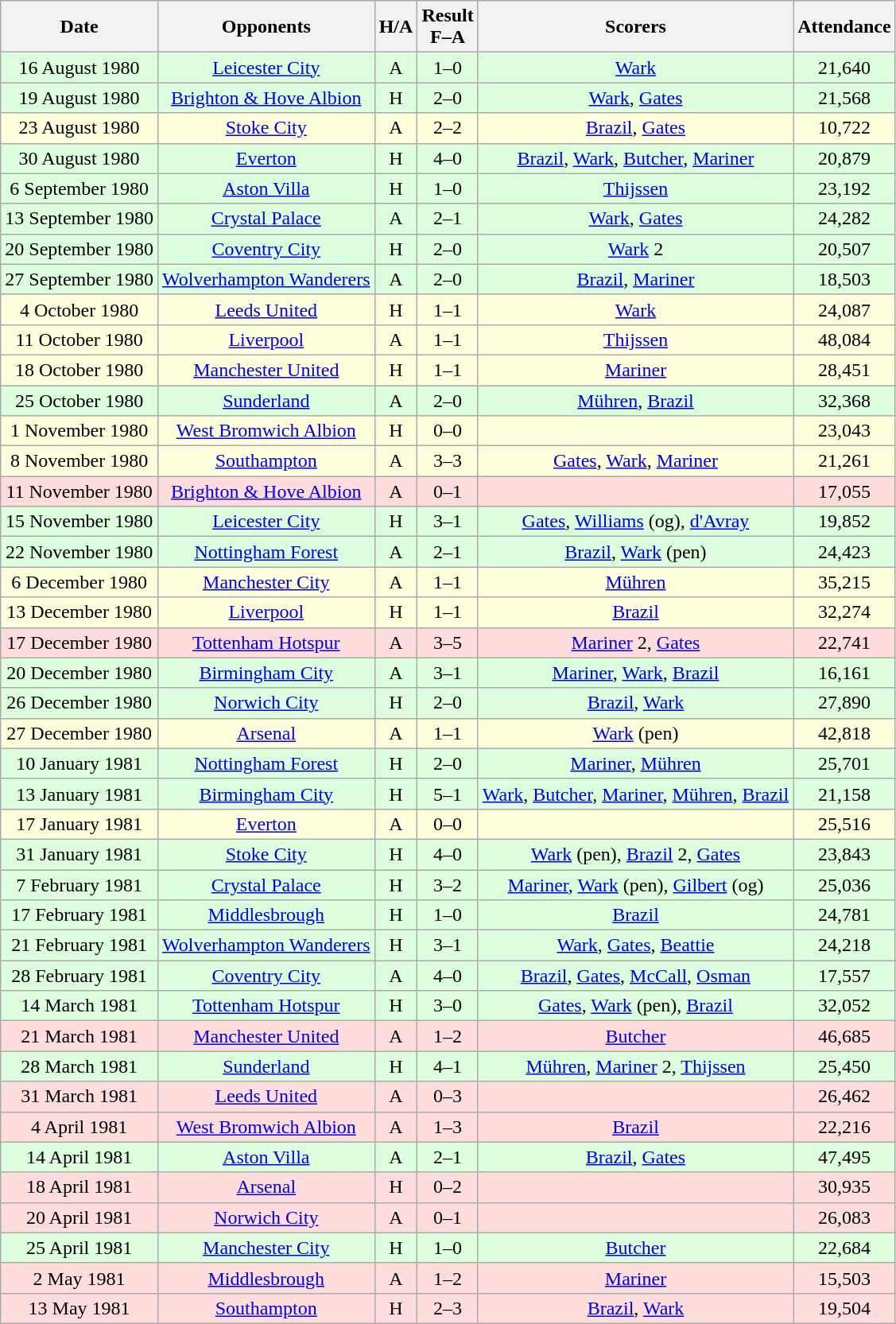<table class="wikitable" style="text-align:center">
<tr>
<th scope=col>Date</th>
<th scope=col>Opponents</th>
<th scope=col>H/A</th>
<th scope=col>Result<br>F–A</th>
<th scope=col>Scorers</th>
<th scope=col>Attendance</th>
</tr>
<tr bgcolor="#ddffdd">
<td>16 August 1980</td>
<td><a href='#'>Leicester City</a></td>
<td>A</td>
<td>1–0</td>
<td><a href='#'>Wark</a></td>
<td>21,640</td>
</tr>
<tr bgcolor="#ddffdd">
<td>19 August 1980</td>
<td><a href='#'>Brighton & Hove Albion</a></td>
<td>H</td>
<td>2–0</td>
<td><a href='#'>Wark</a>, <a href='#'>Gates</a></td>
<td>21,568</td>
</tr>
<tr bgcolor="#ffffdd">
<td>23 August 1980</td>
<td><a href='#'>Stoke City</a></td>
<td>A</td>
<td>2–2</td>
<td><a href='#'>Brazil</a>, <a href='#'>Gates</a></td>
<td>10,722</td>
</tr>
<tr bgcolor="#ddffdd">
<td>30 August 1980</td>
<td><a href='#'>Everton</a></td>
<td>H</td>
<td>4–0</td>
<td><a href='#'>Brazil</a>, <a href='#'>Wark</a>, <a href='#'>Butcher</a>, <a href='#'>Mariner</a></td>
<td>20,879</td>
</tr>
<tr bgcolor="#ddffdd">
<td>6 September 1980</td>
<td><a href='#'>Aston Villa</a></td>
<td>H</td>
<td>1–0</td>
<td><a href='#'>Thijssen</a></td>
<td>23,192</td>
</tr>
<tr bgcolor="#ddffdd">
<td>13 September 1980</td>
<td><a href='#'>Crystal Palace</a></td>
<td>A</td>
<td>2–1</td>
<td><a href='#'>Wark</a>, <a href='#'>Gates</a></td>
<td>24,282</td>
</tr>
<tr bgcolor="#ddffdd">
<td>20 September 1980</td>
<td><a href='#'>Coventry City</a></td>
<td>H</td>
<td>2–0</td>
<td><a href='#'>Wark</a> 2</td>
<td>20,507</td>
</tr>
<tr bgcolor="#ddffdd">
<td>27 September 1980</td>
<td><a href='#'>Wolverhampton Wanderers</a></td>
<td>A</td>
<td>2–0</td>
<td><a href='#'>Brazil</a>, <a href='#'>Mariner</a></td>
<td>18,503</td>
</tr>
<tr bgcolor="#ffffdd">
<td>4 October 1980</td>
<td><a href='#'>Leeds United</a></td>
<td>H</td>
<td>1–1</td>
<td><a href='#'>Wark</a></td>
<td>24,087</td>
</tr>
<tr bgcolor="#ffffdd">
<td>11 October 1980</td>
<td><a href='#'>Liverpool</a></td>
<td>A</td>
<td>1–1</td>
<td><a href='#'>Thijssen</a></td>
<td>48,084</td>
</tr>
<tr bgcolor="#ffffdd">
<td>18 October 1980</td>
<td><a href='#'>Manchester United</a></td>
<td>H</td>
<td>1–1</td>
<td><a href='#'>Mariner</a></td>
<td>28,451</td>
</tr>
<tr bgcolor="#ddffdd">
<td>25 October 1980</td>
<td><a href='#'>Sunderland</a></td>
<td>A</td>
<td>2–0</td>
<td><a href='#'>Mühren</a>, <a href='#'>Brazil</a></td>
<td>32,368</td>
</tr>
<tr bgcolor="#ffffdd">
<td>1 November 1980</td>
<td><a href='#'>West Bromwich Albion</a></td>
<td>H</td>
<td>0–0</td>
<td></td>
<td>23,043</td>
</tr>
<tr bgcolor="#ffffdd">
<td>8 November 1980</td>
<td><a href='#'>Southampton</a></td>
<td>A</td>
<td>3–3</td>
<td><a href='#'>Gates</a>, <a href='#'>Wark</a>, <a href='#'>Mariner</a></td>
<td>21,261</td>
</tr>
<tr bgcolor="#ffdddd">
<td>11 November 1980</td>
<td><a href='#'>Brighton & Hove Albion</a></td>
<td>A</td>
<td>0–1</td>
<td></td>
<td>17,055</td>
</tr>
<tr bgcolor="#ddffdd">
<td>15 November 1980</td>
<td><a href='#'>Leicester City</a></td>
<td>H</td>
<td>3–1</td>
<td><a href='#'>Gates</a>, <a href='#'>Williams</a> (og), <a href='#'>d'Avray</a></td>
<td>19,852</td>
</tr>
<tr bgcolor="#ddffdd">
<td>22 November 1980</td>
<td><a href='#'>Nottingham Forest</a></td>
<td>A</td>
<td>2–1</td>
<td><a href='#'>Brazil</a>, <a href='#'>Wark</a> (pen)</td>
<td>24,423</td>
</tr>
<tr bgcolor="#ffffdd">
<td>6 December 1980</td>
<td><a href='#'>Manchester City</a></td>
<td>A</td>
<td>1–1</td>
<td><a href='#'>Mühren</a></td>
<td>35,215</td>
</tr>
<tr bgcolor="#ffffdd">
<td>13 December 1980</td>
<td><a href='#'>Liverpool</a></td>
<td>H</td>
<td>1–1</td>
<td><a href='#'>Brazil</a></td>
<td>32,274</td>
</tr>
<tr bgcolor="#ffdddd">
<td>17 December 1980</td>
<td><a href='#'>Tottenham Hotspur</a></td>
<td>A</td>
<td>3–5</td>
<td><a href='#'>Mariner</a> 2, <a href='#'>Gates</a></td>
<td>22,741</td>
</tr>
<tr bgcolor="#ddffdd">
<td>20 December 1980</td>
<td><a href='#'>Birmingham City</a></td>
<td>A</td>
<td>3–1</td>
<td><a href='#'>Mariner</a>, <a href='#'>Wark</a>, <a href='#'>Brazil</a></td>
<td>16,161</td>
</tr>
<tr bgcolor="#ddffdd">
<td>26 December 1980</td>
<td><a href='#'>Norwich City</a></td>
<td>H</td>
<td>2–0</td>
<td><a href='#'>Brazil</a>, <a href='#'>Wark</a></td>
<td>27,890</td>
</tr>
<tr bgcolor="#ffffdd">
<td>27 December 1980</td>
<td><a href='#'>Arsenal</a></td>
<td>A</td>
<td>1–1</td>
<td><a href='#'>Wark</a> (pen)</td>
<td>42,818</td>
</tr>
<tr bgcolor="#ddffdd">
<td>10 January 1981</td>
<td><a href='#'>Nottingham Forest</a></td>
<td>H</td>
<td>2–0</td>
<td><a href='#'>Mariner</a>, <a href='#'>Mühren</a></td>
<td>25,701</td>
</tr>
<tr bgcolor="#ddffdd">
<td>13 January 1981</td>
<td><a href='#'>Birmingham City</a></td>
<td>H</td>
<td>5–1</td>
<td><a href='#'>Wark</a>, <a href='#'>Butcher</a>, <a href='#'>Mariner</a>, <a href='#'>Mühren</a>, <a href='#'>Brazil</a></td>
<td>21,158</td>
</tr>
<tr bgcolor="#ffffdd">
<td>17 January 1981</td>
<td><a href='#'>Everton</a></td>
<td>A</td>
<td>0–0</td>
<td></td>
<td>25,516</td>
</tr>
<tr bgcolor="#ddffdd">
<td>31 January 1981</td>
<td><a href='#'>Stoke City</a></td>
<td>H</td>
<td>4–0</td>
<td><a href='#'>Wark</a> (pen), <a href='#'>Brazil</a> 2, <a href='#'>Gates</a></td>
<td>23,843</td>
</tr>
<tr bgcolor="#ddffdd">
<td>7 February 1981</td>
<td><a href='#'>Crystal Palace</a></td>
<td>H</td>
<td>3–2</td>
<td><a href='#'>Mariner</a>, <a href='#'>Wark</a> (pen), <a href='#'>Gilbert</a> (og)</td>
<td>25,036</td>
</tr>
<tr bgcolor="#ddffdd">
<td>17 February 1981</td>
<td><a href='#'>Middlesbrough</a></td>
<td>H</td>
<td>1–0</td>
<td><a href='#'>Brazil</a></td>
<td>24,781</td>
</tr>
<tr bgcolor="#ddffdd">
<td>21 February 1981</td>
<td><a href='#'>Wolverhampton Wanderers</a></td>
<td>H</td>
<td>3–1</td>
<td><a href='#'>Wark</a>, <a href='#'>Gates</a>, <a href='#'>Beattie</a></td>
<td>24,218</td>
</tr>
<tr bgcolor="#ddffdd">
<td>28 February 1981</td>
<td><a href='#'>Coventry City</a></td>
<td>A</td>
<td>4–0</td>
<td><a href='#'>Brazil</a>, <a href='#'>Gates</a>, <a href='#'>McCall</a>, <a href='#'>Osman</a></td>
<td>17,557</td>
</tr>
<tr bgcolor="#ddffdd">
<td>14 March 1981</td>
<td><a href='#'>Tottenham Hotspur</a></td>
<td>H</td>
<td>3–0</td>
<td><a href='#'>Gates</a>, <a href='#'>Wark</a> (pen), <a href='#'>Brazil</a></td>
<td>32,052</td>
</tr>
<tr bgcolor="#ffdddd">
<td>21 March 1981</td>
<td><a href='#'>Manchester United</a></td>
<td>A</td>
<td>1–2</td>
<td><a href='#'>Butcher</a></td>
<td>46,685</td>
</tr>
<tr bgcolor="#ddffdd">
<td>28 March 1981</td>
<td><a href='#'>Sunderland</a></td>
<td>H</td>
<td>4–1</td>
<td><a href='#'>Mühren</a>, <a href='#'>Mariner</a> 2, <a href='#'>Thijssen</a></td>
<td>25,450</td>
</tr>
<tr bgcolor="#ffdddd">
<td>31 March 1981</td>
<td><a href='#'>Leeds United</a></td>
<td>A</td>
<td>0–3</td>
<td></td>
<td>26,462</td>
</tr>
<tr bgcolor="#ffdddd">
<td>4 April 1981</td>
<td><a href='#'>West Bromwich Albion</a></td>
<td>A</td>
<td>1–3</td>
<td><a href='#'>Brazil</a></td>
<td>22,216</td>
</tr>
<tr bgcolor="#ddffdd">
<td>14 April 1981</td>
<td><a href='#'>Aston Villa</a></td>
<td>A</td>
<td>2–1</td>
<td><a href='#'>Brazil</a>, <a href='#'>Gates</a></td>
<td>47,495</td>
</tr>
<tr bgcolor="#ffdddd">
<td>18 April 1981</td>
<td><a href='#'>Arsenal</a></td>
<td>H</td>
<td>0–2</td>
<td></td>
<td>30,935</td>
</tr>
<tr bgcolor="#ffdddd">
<td>20 April 1981</td>
<td><a href='#'>Norwich City</a></td>
<td>A</td>
<td>0–1</td>
<td></td>
<td>26,083</td>
</tr>
<tr bgcolor="#ddffdd">
<td>25 April 1981</td>
<td><a href='#'>Manchester City</a></td>
<td>H</td>
<td>1–0</td>
<td><a href='#'>Butcher</a></td>
<td>22,684</td>
</tr>
<tr bgcolor="#ffdddd">
<td>2 May 1981</td>
<td><a href='#'>Middlesbrough</a></td>
<td>A</td>
<td>1–2</td>
<td><a href='#'>Mariner</a></td>
<td>15,503</td>
</tr>
<tr bgcolor="#ffdddd">
<td>13 May 1981</td>
<td><a href='#'>Southampton</a></td>
<td>H</td>
<td>2–3</td>
<td><a href='#'>Brazil</a>, <a href='#'>Wark</a></td>
<td>19,504</td>
</tr>
</table>
